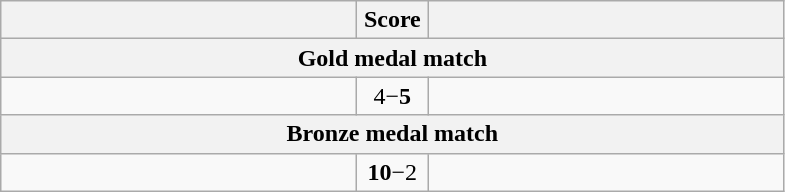<table class="wikitable" style="text-align: left; ">
<tr>
<th align="right" width="230"></th>
<th width="40">Score</th>
<th align="left" width="230"></th>
</tr>
<tr>
<th colspan=3>Gold medal match</th>
</tr>
<tr>
<td></td>
<td align="center">4−<strong>5</strong></td>
<td><strong></strong></td>
</tr>
<tr>
<th colspan=3>Bronze medal match</th>
</tr>
<tr>
<td><strong></strong></td>
<td align="center"><strong>10</strong>−2</td>
<td></td>
</tr>
</table>
